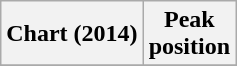<table class="wikitable sortable plainrowheaders" style="text-align:center;">
<tr>
<th>Chart (2014)</th>
<th>Peak<br>position</th>
</tr>
<tr>
</tr>
</table>
